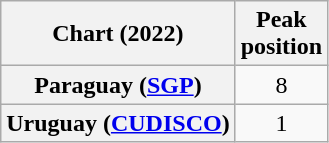<table class="wikitable plainrowheaders" style="text-align:center">
<tr>
<th scope="col">Chart (2022)</th>
<th scope="col">Peak<br>position</th>
</tr>
<tr>
<th scope="row">Paraguay (<a href='#'>SGP</a>)</th>
<td>8</td>
</tr>
<tr>
<th scope="row">Uruguay (<a href='#'>CUDISCO</a>)</th>
<td>1</td>
</tr>
</table>
